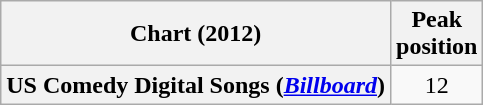<table class="wikitable plainrowheaders" style="text-align:center;">
<tr>
<th scope="col">Chart (2012)</th>
<th scope="col">Peak<br>position</th>
</tr>
<tr>
<th scope="row">US Comedy Digital Songs (<em><a href='#'>Billboard</a></em>)</th>
<td>12</td>
</tr>
</table>
